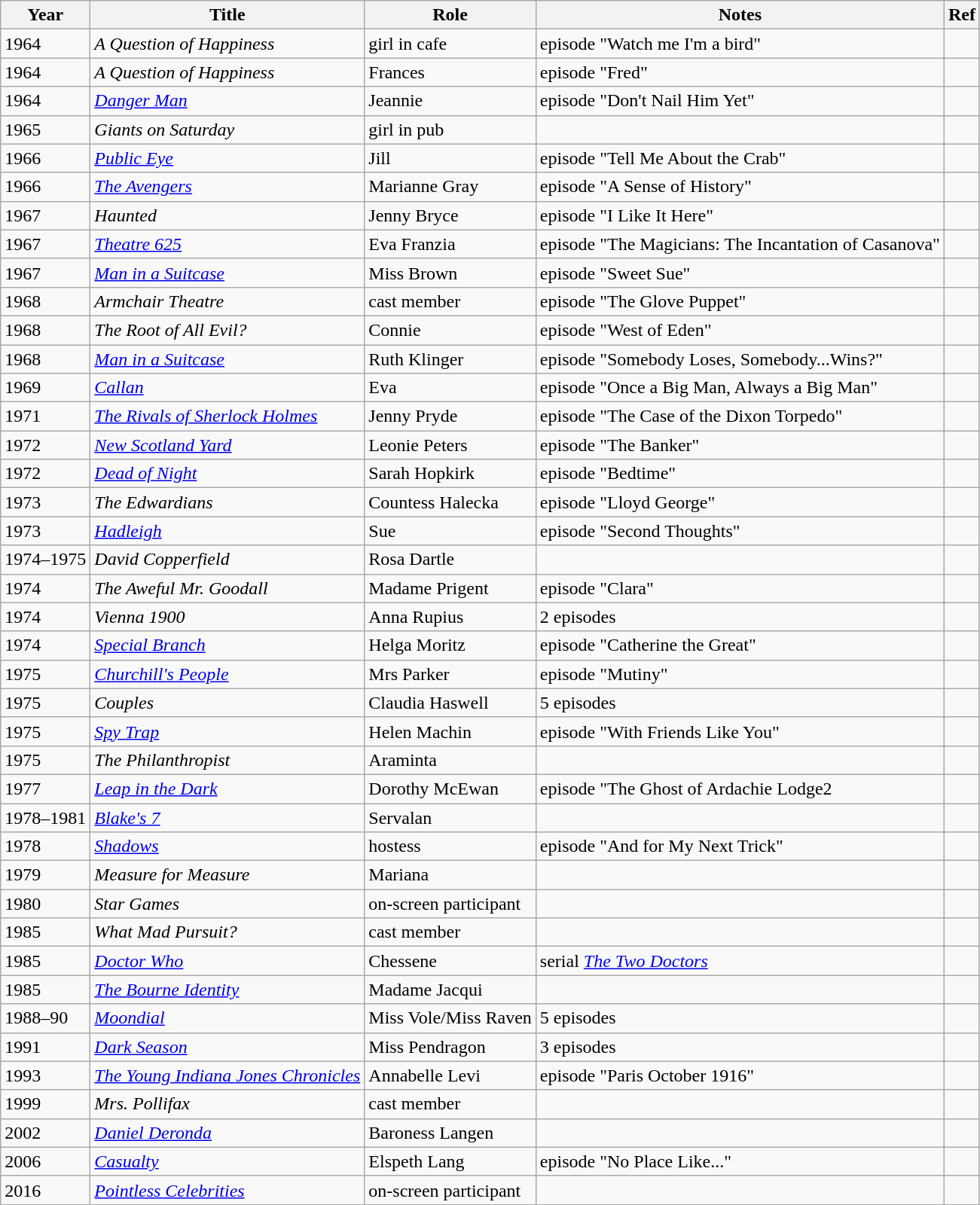<table class="wikitable sortable">
<tr>
<th>Year</th>
<th>Title</th>
<th>Role</th>
<th>Notes</th>
<th>Ref</th>
</tr>
<tr>
<td>1964</td>
<td><em>A Question of Happiness</em></td>
<td>girl in cafe</td>
<td>episode "Watch me I'm a bird"</td>
<td></td>
</tr>
<tr>
<td>1964</td>
<td><em>A Question of Happiness</em></td>
<td>Frances</td>
<td>episode "Fred"</td>
<td></td>
</tr>
<tr>
<td>1964</td>
<td><em><a href='#'>Danger Man</a></em></td>
<td>Jeannie</td>
<td>episode "Don't Nail Him Yet"</td>
<td></td>
</tr>
<tr>
<td>1965</td>
<td><em>Giants on Saturday</em></td>
<td>girl in pub</td>
<td></td>
<td></td>
</tr>
<tr>
<td>1966</td>
<td><em><a href='#'>Public Eye</a></em></td>
<td>Jill</td>
<td>episode "Tell Me About the Crab"</td>
<td></td>
</tr>
<tr>
<td>1966</td>
<td><em><a href='#'>The Avengers</a></em></td>
<td>Marianne Gray</td>
<td>episode "A Sense of History"</td>
<td></td>
</tr>
<tr>
<td>1967</td>
<td><em>Haunted</em></td>
<td>Jenny Bryce</td>
<td>episode "I Like It Here"</td>
<td></td>
</tr>
<tr>
<td>1967</td>
<td><em><a href='#'>Theatre 625</a></em></td>
<td>Eva Franzia</td>
<td>episode "The Magicians: The Incantation of Casanova"</td>
<td></td>
</tr>
<tr>
<td>1967</td>
<td><em><a href='#'>Man in a Suitcase</a></em></td>
<td>Miss Brown</td>
<td>episode "Sweet Sue"</td>
<td></td>
</tr>
<tr>
<td>1968</td>
<td><em>Armchair Theatre</em></td>
<td>cast member</td>
<td>episode "The Glove Puppet"</td>
<td></td>
</tr>
<tr>
<td>1968</td>
<td><em>The Root of All Evil?</em></td>
<td>Connie</td>
<td>episode "West of Eden"</td>
<td></td>
</tr>
<tr>
<td>1968</td>
<td><em><a href='#'>Man in a Suitcase</a></em></td>
<td>Ruth Klinger</td>
<td>episode "Somebody Loses, Somebody...Wins?"</td>
<td></td>
</tr>
<tr>
<td>1969</td>
<td><em><a href='#'>Callan</a></em></td>
<td>Eva</td>
<td>episode "Once a Big Man, Always a Big Man"</td>
<td></td>
</tr>
<tr>
<td>1971</td>
<td><em><a href='#'>The Rivals of Sherlock Holmes</a></em></td>
<td>Jenny Pryde</td>
<td>episode "The Case of the Dixon Torpedo"</td>
<td></td>
</tr>
<tr>
<td>1972</td>
<td><em><a href='#'>New Scotland Yard</a></em></td>
<td>Leonie Peters</td>
<td>episode "The Banker"</td>
<td></td>
</tr>
<tr>
<td>1972</td>
<td><em><a href='#'>Dead of Night</a></em></td>
<td>Sarah Hopkirk</td>
<td>episode "Bedtime"</td>
<td></td>
</tr>
<tr>
<td>1973</td>
<td><em>The Edwardians</em></td>
<td>Countess Halecka</td>
<td>episode "Lloyd George"</td>
<td></td>
</tr>
<tr>
<td>1973</td>
<td><em><a href='#'>Hadleigh</a></em></td>
<td>Sue</td>
<td>episode "Second Thoughts"</td>
<td></td>
</tr>
<tr>
<td>1974–1975</td>
<td><em>David Copperfield</em></td>
<td>Rosa Dartle</td>
<td></td>
<td></td>
</tr>
<tr>
<td>1974</td>
<td><em>The Aweful Mr. Goodall</em></td>
<td>Madame Prigent</td>
<td>episode "Clara"</td>
<td></td>
</tr>
<tr>
<td>1974</td>
<td><em>Vienna 1900</em></td>
<td>Anna Rupius</td>
<td>2 episodes</td>
<td></td>
</tr>
<tr>
<td>1974</td>
<td><em><a href='#'>Special Branch</a></em></td>
<td>Helga Moritz</td>
<td>episode "Catherine the Great"</td>
<td></td>
</tr>
<tr>
<td>1975</td>
<td><em><a href='#'>Churchill's People</a></em></td>
<td>Mrs Parker</td>
<td>episode "Mutiny"</td>
<td></td>
</tr>
<tr>
<td>1975</td>
<td><em>Couples</em></td>
<td>Claudia Haswell</td>
<td>5 episodes</td>
<td></td>
</tr>
<tr>
<td>1975</td>
<td><em><a href='#'>Spy Trap</a></em></td>
<td>Helen Machin</td>
<td>episode "With Friends Like You"</td>
<td></td>
</tr>
<tr>
<td>1975</td>
<td><em>The Philanthropist</em></td>
<td>Araminta</td>
<td></td>
<td></td>
</tr>
<tr>
<td>1977</td>
<td><em><a href='#'>Leap in the Dark</a></em></td>
<td>Dorothy McEwan</td>
<td>episode "The Ghost of Ardachie Lodge2</td>
<td></td>
</tr>
<tr>
<td>1978–1981</td>
<td><em><a href='#'>Blake's 7</a></em></td>
<td>Servalan</td>
<td></td>
<td></td>
</tr>
<tr>
<td>1978</td>
<td><em><a href='#'>Shadows</a></em></td>
<td>hostess</td>
<td>episode "And for My Next Trick"</td>
<td></td>
</tr>
<tr>
<td>1979</td>
<td><em>Measure for Measure</em></td>
<td>Mariana</td>
<td></td>
<td></td>
</tr>
<tr>
<td>1980</td>
<td><em>Star Games</em></td>
<td>on-screen participant</td>
<td></td>
<td></td>
</tr>
<tr>
<td>1985</td>
<td><em>What Mad Pursuit?</em></td>
<td>cast member</td>
<td></td>
<td></td>
</tr>
<tr>
<td>1985</td>
<td><em><a href='#'>Doctor Who</a></em></td>
<td>Chessene</td>
<td>serial <em><a href='#'>The Two Doctors</a></em></td>
<td></td>
</tr>
<tr>
<td>1985</td>
<td><em><a href='#'>The Bourne Identity</a></em></td>
<td>Madame Jacqui</td>
<td></td>
<td></td>
</tr>
<tr>
<td>1988–90</td>
<td><em><a href='#'>Moondial</a></em></td>
<td>Miss Vole/Miss Raven</td>
<td>5 episodes</td>
<td></td>
</tr>
<tr>
<td>1991</td>
<td><em><a href='#'>Dark Season</a></em></td>
<td>Miss Pendragon</td>
<td>3 episodes</td>
<td></td>
</tr>
<tr>
<td>1993</td>
<td><em><a href='#'>The Young Indiana Jones Chronicles</a></em></td>
<td>Annabelle Levi</td>
<td>episode "Paris October 1916"</td>
<td></td>
</tr>
<tr>
<td>1999</td>
<td><em>Mrs. Pollifax</em></td>
<td>cast member</td>
<td></td>
<td></td>
</tr>
<tr>
<td>2002</td>
<td><em><a href='#'>Daniel Deronda</a></em></td>
<td>Baroness Langen</td>
<td></td>
<td></td>
</tr>
<tr>
<td>2006</td>
<td><em><a href='#'>Casualty</a></em></td>
<td>Elspeth Lang</td>
<td>episode "No Place Like..."</td>
<td></td>
</tr>
<tr>
<td>2016</td>
<td><em><a href='#'>Pointless Celebrities</a></em></td>
<td>on-screen participant</td>
<td></td>
<td></td>
</tr>
</table>
